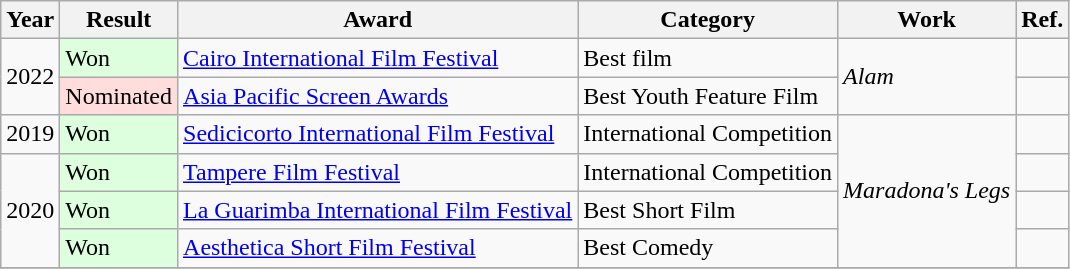<table class="wikitable">
<tr>
<th>Year</th>
<th>Result</th>
<th>Award</th>
<th>Category</th>
<th>Work</th>
<th>Ref.</th>
</tr>
<tr>
<td rowspan="2">2022</td>
<td style="background: #ddffdd">Won</td>
<td><a href='#'>Cairo International Film Festival</a></td>
<td>Best film</td>
<td rowspan="2"><em>Alam</em></td>
<td></td>
</tr>
<tr>
<td style="background: #ffdddd">Nominated</td>
<td><a href='#'>Asia Pacific Screen Awards</a></td>
<td>Best Youth Feature Film</td>
<td></td>
</tr>
<tr>
<td>2019</td>
<td style="background: #ddffdd">Won</td>
<td><a href='#'>Sedicicorto International Film Festival</a></td>
<td>International Competition</td>
<td rowspan="4"><em>Maradona's Legs</em></td>
<td></td>
</tr>
<tr>
<td rowspan="3">2020</td>
<td style="background: #ddffdd">Won</td>
<td><a href='#'>Tampere Film Festival</a></td>
<td>International Competition</td>
<td></td>
</tr>
<tr>
<td style="background: #ddffdd">Won</td>
<td><a href='#'>La Guarimba International Film Festival</a></td>
<td>Best Short Film</td>
<td></td>
</tr>
<tr>
<td style="background: #ddffdd">Won</td>
<td><a href='#'>Aesthetica Short Film Festival</a></td>
<td>Best Comedy</td>
<td></td>
</tr>
<tr>
</tr>
</table>
